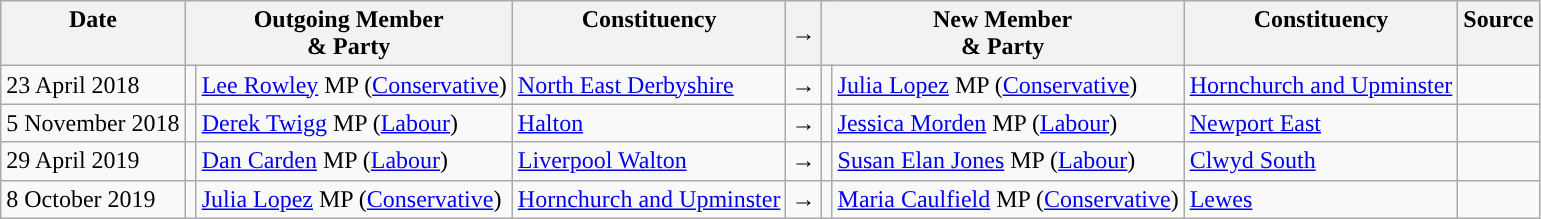<table class="wikitable">
<tr>
<th valign="top">Date</th>
<th colspan="2" valign="top">Outgoing Member<br>& Party</th>
<th valign="top">Constituency</th>
<th>→</th>
<th colspan="2" valign="top">New Member<br>& Party</th>
<th valign="top">Constituency</th>
<th valign="top">Source</th>
</tr>
<tr>
<td>23 April 2018</td>
<td style="color:inherit;background:"></td>
<td><a href='#'>Lee Rowley</a> MP (<a href='#'>Conservative</a>)</td>
<td><a href='#'>North East Derbyshire</a></td>
<td>→</td>
<td style="color:inherit;background:"></td>
<td><a href='#'>Julia Lopez</a> MP (<a href='#'>Conservative</a>)</td>
<td><a href='#'>Hornchurch and Upminster</a></td>
<td></td>
</tr>
<tr>
<td>5 November 2018</td>
<td style="color:inherit;background:"></td>
<td><a href='#'>Derek Twigg</a> MP (<a href='#'>Labour</a>)</td>
<td><a href='#'>Halton</a></td>
<td>→</td>
<td style="color:inherit;background:"></td>
<td><a href='#'>Jessica Morden</a> MP (<a href='#'>Labour</a>)</td>
<td><a href='#'>Newport East</a></td>
<td></td>
</tr>
<tr>
<td>29 April 2019</td>
<td style="color:inherit;background:"></td>
<td><a href='#'>Dan Carden</a> MP (<a href='#'>Labour</a>)</td>
<td><a href='#'>Liverpool Walton</a></td>
<td>→</td>
<td style="color:inherit;background:"></td>
<td><a href='#'>Susan Elan Jones</a> MP (<a href='#'>Labour</a>)</td>
<td><a href='#'>Clwyd South</a></td>
<td></td>
</tr>
<tr>
<td>8 October 2019</td>
<td style="color:inherit;background:"></td>
<td><a href='#'>Julia Lopez</a> MP (<a href='#'>Conservative</a>)</td>
<td><a href='#'>Hornchurch and Upminster</a></td>
<td>→</td>
<td style="color:inherit;background:"></td>
<td><a href='#'>Maria Caulfield</a> MP (<a href='#'>Conservative</a>)</td>
<td><a href='#'>Lewes</a></td>
<td></td>
</tr>
</table>
